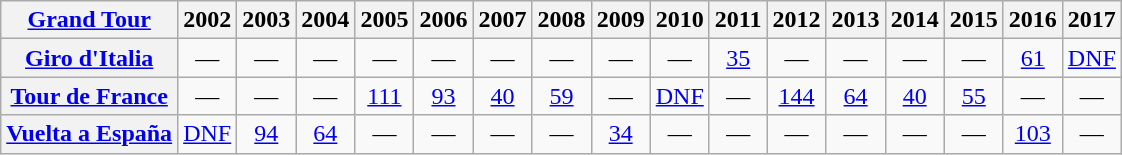<table class="wikitable plainrowheaders">
<tr>
<th scope="col"><a href='#'>Grand Tour</a></th>
<th scope="col">2002</th>
<th scope="col">2003</th>
<th scope="col">2004</th>
<th scope="col">2005</th>
<th scope="col">2006</th>
<th scope="col">2007</th>
<th scope="col">2008</th>
<th scope="col">2009</th>
<th scope="col">2010</th>
<th scope="col">2011</th>
<th scope="col">2012</th>
<th scope="col">2013</th>
<th scope="col">2014</th>
<th scope="col">2015</th>
<th scope="col">2016</th>
<th scope="col">2017</th>
</tr>
<tr style="text-align:center;">
<th scope="row"> <a href='#'>Giro d'Italia</a></th>
<td>—</td>
<td>—</td>
<td>—</td>
<td>—</td>
<td>—</td>
<td>—</td>
<td>—</td>
<td>—</td>
<td>—</td>
<td><a href='#'>35</a></td>
<td>—</td>
<td>—</td>
<td>—</td>
<td>—</td>
<td><a href='#'>61</a></td>
<td><a href='#'>DNF</a></td>
</tr>
<tr style="text-align:center;">
<th scope="row"> <a href='#'>Tour de France</a></th>
<td>—</td>
<td>—</td>
<td>—</td>
<td><a href='#'>111</a></td>
<td><a href='#'>93</a></td>
<td><a href='#'>40</a></td>
<td><a href='#'>59</a></td>
<td>—</td>
<td><a href='#'>DNF</a></td>
<td>—</td>
<td><a href='#'>144</a></td>
<td><a href='#'>64</a></td>
<td><a href='#'>40</a></td>
<td><a href='#'>55</a></td>
<td>—</td>
<td>—</td>
</tr>
<tr style="text-align:center;">
<th scope="row"> <a href='#'>Vuelta a España</a></th>
<td><a href='#'>DNF</a></td>
<td><a href='#'>94</a></td>
<td><a href='#'>64</a></td>
<td>—</td>
<td>—</td>
<td>—</td>
<td>—</td>
<td><a href='#'>34</a></td>
<td>—</td>
<td>—</td>
<td>—</td>
<td>—</td>
<td>—</td>
<td>—</td>
<td><a href='#'>103</a></td>
<td>—</td>
</tr>
</table>
